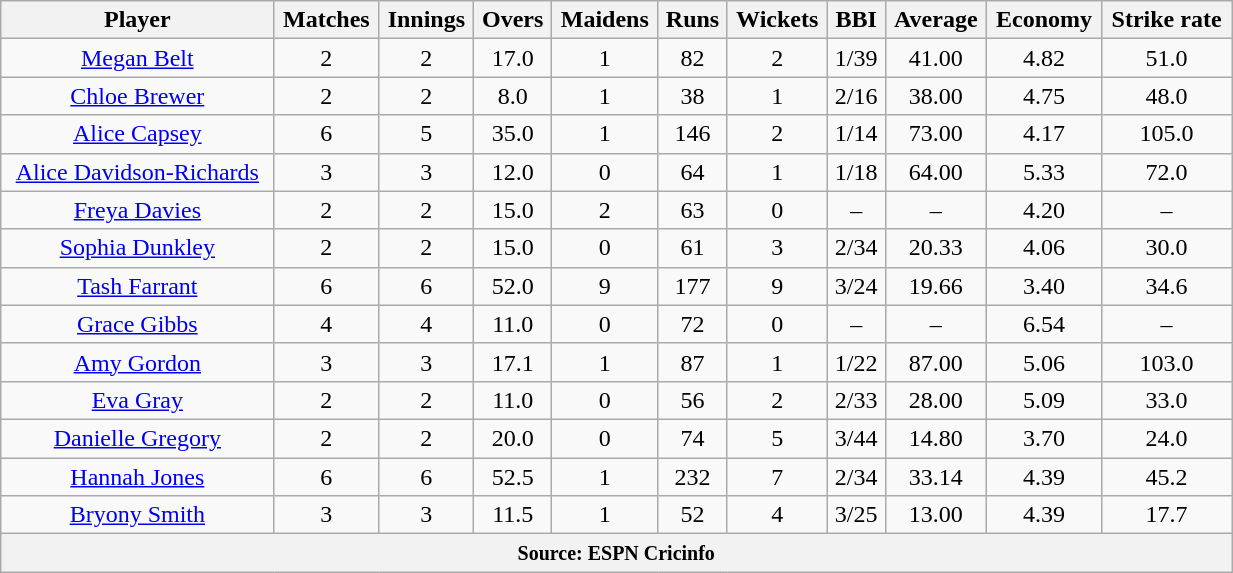<table class="wikitable" style="text-align:center; width:65%;">
<tr>
<th>Player</th>
<th>Matches</th>
<th>Innings</th>
<th>Overs</th>
<th>Maidens</th>
<th>Runs</th>
<th>Wickets</th>
<th>BBI</th>
<th>Average</th>
<th>Economy</th>
<th>Strike rate</th>
</tr>
<tr>
<td><a href='#'>Megan Belt</a></td>
<td>2</td>
<td>2</td>
<td>17.0</td>
<td>1</td>
<td>82</td>
<td>2</td>
<td>1/39</td>
<td>41.00</td>
<td>4.82</td>
<td>51.0</td>
</tr>
<tr>
<td><a href='#'>Chloe Brewer</a></td>
<td>2</td>
<td>2</td>
<td>8.0</td>
<td>1</td>
<td>38</td>
<td>1</td>
<td>2/16</td>
<td>38.00</td>
<td>4.75</td>
<td>48.0</td>
</tr>
<tr>
<td><a href='#'>Alice Capsey</a></td>
<td>6</td>
<td>5</td>
<td>35.0</td>
<td>1</td>
<td>146</td>
<td>2</td>
<td>1/14</td>
<td>73.00</td>
<td>4.17</td>
<td>105.0</td>
</tr>
<tr>
<td><a href='#'>Alice Davidson-Richards</a></td>
<td>3</td>
<td>3</td>
<td>12.0</td>
<td>0</td>
<td>64</td>
<td>1</td>
<td>1/18</td>
<td>64.00</td>
<td>5.33</td>
<td>72.0</td>
</tr>
<tr>
<td><a href='#'>Freya Davies</a></td>
<td>2</td>
<td>2</td>
<td>15.0</td>
<td>2</td>
<td>63</td>
<td>0</td>
<td>–</td>
<td>–</td>
<td>4.20</td>
<td>–</td>
</tr>
<tr>
<td><a href='#'>Sophia Dunkley</a></td>
<td>2</td>
<td>2</td>
<td>15.0</td>
<td>0</td>
<td>61</td>
<td>3</td>
<td>2/34</td>
<td>20.33</td>
<td>4.06</td>
<td>30.0</td>
</tr>
<tr>
<td><a href='#'>Tash Farrant</a></td>
<td>6</td>
<td>6</td>
<td>52.0</td>
<td>9</td>
<td>177</td>
<td>9</td>
<td>3/24</td>
<td>19.66</td>
<td>3.40</td>
<td>34.6</td>
</tr>
<tr>
<td><a href='#'>Grace Gibbs</a></td>
<td>4</td>
<td>4</td>
<td>11.0</td>
<td>0</td>
<td>72</td>
<td>0</td>
<td>–</td>
<td>–</td>
<td>6.54</td>
<td>–</td>
</tr>
<tr>
<td><a href='#'>Amy Gordon</a></td>
<td>3</td>
<td>3</td>
<td>17.1</td>
<td>1</td>
<td>87</td>
<td>1</td>
<td>1/22</td>
<td>87.00</td>
<td>5.06</td>
<td>103.0</td>
</tr>
<tr>
<td><a href='#'>Eva Gray</a></td>
<td>2</td>
<td>2</td>
<td>11.0</td>
<td>0</td>
<td>56</td>
<td>2</td>
<td>2/33</td>
<td>28.00</td>
<td>5.09</td>
<td>33.0</td>
</tr>
<tr>
<td><a href='#'>Danielle Gregory</a></td>
<td>2</td>
<td>2</td>
<td>20.0</td>
<td>0</td>
<td>74</td>
<td>5</td>
<td>3/44</td>
<td>14.80</td>
<td>3.70</td>
<td>24.0</td>
</tr>
<tr>
<td><a href='#'>Hannah Jones</a></td>
<td>6</td>
<td>6</td>
<td>52.5</td>
<td>1</td>
<td>232</td>
<td>7</td>
<td>2/34</td>
<td>33.14</td>
<td>4.39</td>
<td>45.2</td>
</tr>
<tr>
<td><a href='#'>Bryony Smith</a></td>
<td>3</td>
<td>3</td>
<td>11.5</td>
<td>1</td>
<td>52</td>
<td>4</td>
<td>3/25</td>
<td>13.00</td>
<td>4.39</td>
<td>17.7</td>
</tr>
<tr>
<th colspan="13"><small>Source: ESPN Cricinfo </small></th>
</tr>
</table>
